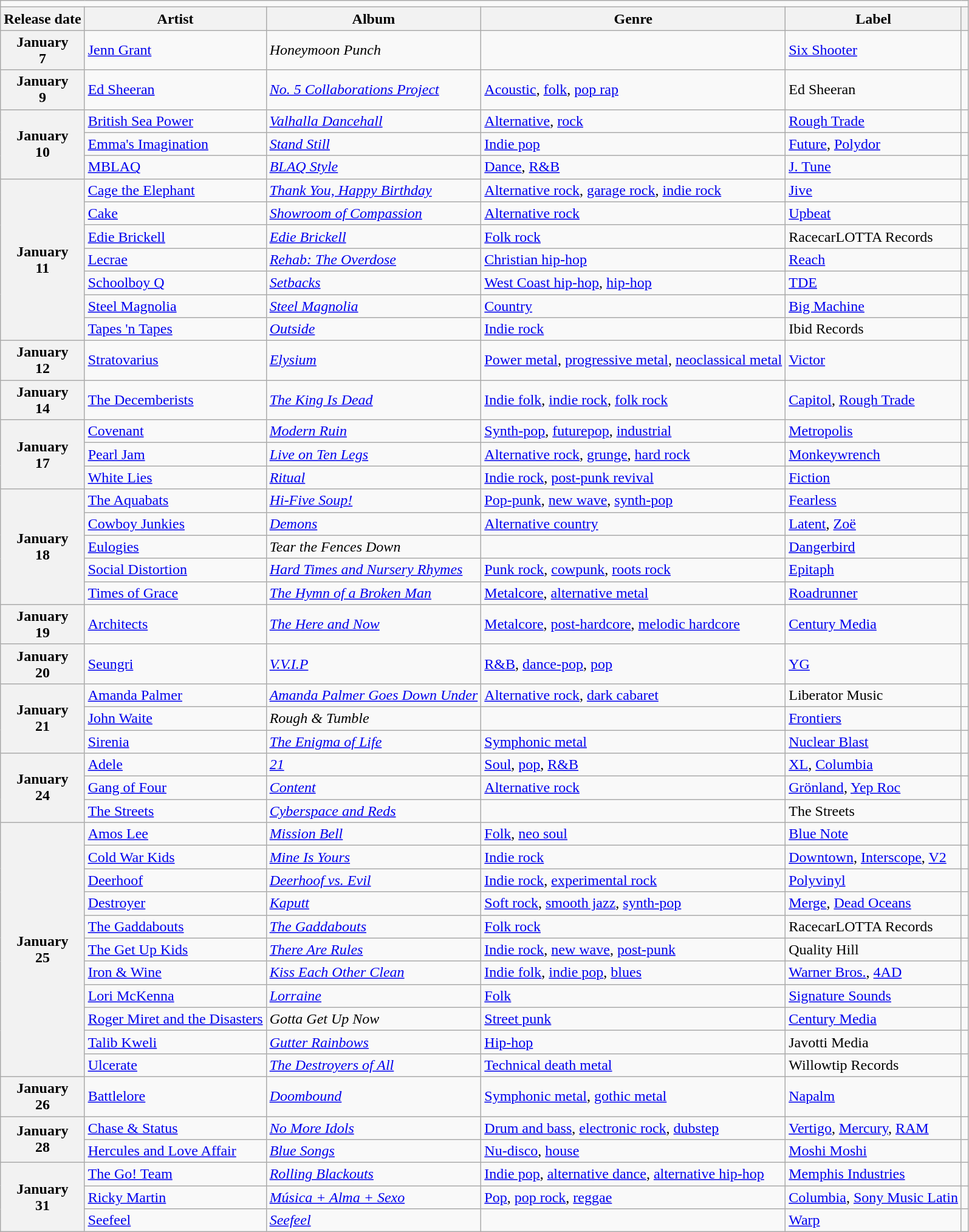<table class="wikitable plainrowheaders">
<tr>
<td colspan="6" style="text-align:center;"></td>
</tr>
<tr>
<th scope="col">Release date</th>
<th scope="col">Artist</th>
<th scope="col">Album</th>
<th scope="col">Genre</th>
<th scope="col">Label</th>
<th scope="col"></th>
</tr>
<tr>
<th scope="row" style="text-align:center;">January<br>7</th>
<td><a href='#'>Jenn Grant</a></td>
<td><em>Honeymoon Punch</em></td>
<td></td>
<td><a href='#'>Six Shooter</a></td>
<td></td>
</tr>
<tr>
<th scope="row" style="text-align:center;">January<br>9</th>
<td><a href='#'>Ed Sheeran</a></td>
<td><em><a href='#'>No. 5 Collaborations Project</a></em></td>
<td><a href='#'>Acoustic</a>, <a href='#'>folk</a>, <a href='#'>pop rap</a></td>
<td>Ed Sheeran</td>
<td></td>
</tr>
<tr>
<th scope="row" rowspan="3" style="text-align:center;">January<br>10</th>
<td><a href='#'>British Sea Power</a></td>
<td><em><a href='#'>Valhalla Dancehall</a></em></td>
<td><a href='#'>Alternative</a>, <a href='#'>rock</a></td>
<td><a href='#'>Rough Trade</a></td>
<td></td>
</tr>
<tr>
<td><a href='#'>Emma's Imagination</a></td>
<td><em><a href='#'>Stand Still</a></em></td>
<td><a href='#'>Indie pop</a></td>
<td><a href='#'>Future</a>, <a href='#'>Polydor</a></td>
<td></td>
</tr>
<tr>
<td><a href='#'>MBLAQ</a></td>
<td><em><a href='#'>BLAQ Style</a></em></td>
<td><a href='#'>Dance</a>, <a href='#'>R&B</a></td>
<td><a href='#'>J. Tune</a></td>
<td></td>
</tr>
<tr>
<th scope="row" rowspan="7" style="text-align:center;">January<br>11</th>
<td><a href='#'>Cage the Elephant</a></td>
<td><em><a href='#'>Thank You, Happy Birthday</a></em></td>
<td><a href='#'>Alternative rock</a>, <a href='#'>garage rock</a>, <a href='#'>indie rock</a></td>
<td><a href='#'>Jive</a></td>
<td></td>
</tr>
<tr>
<td><a href='#'>Cake</a></td>
<td><em><a href='#'>Showroom of Compassion</a></em></td>
<td><a href='#'>Alternative rock</a></td>
<td><a href='#'>Upbeat</a></td>
<td></td>
</tr>
<tr>
<td><a href='#'>Edie Brickell</a></td>
<td><em><a href='#'>Edie Brickell</a></em></td>
<td><a href='#'>Folk rock</a></td>
<td>RacecarLOTTA Records</td>
<td></td>
</tr>
<tr>
<td><a href='#'>Lecrae</a></td>
<td><em><a href='#'>Rehab: The Overdose</a></em></td>
<td><a href='#'>Christian hip-hop</a></td>
<td><a href='#'>Reach</a></td>
<td></td>
</tr>
<tr>
<td><a href='#'>Schoolboy Q</a></td>
<td><em><a href='#'>Setbacks</a></em></td>
<td><a href='#'>West Coast hip-hop</a>, <a href='#'>hip-hop</a></td>
<td><a href='#'>TDE</a></td>
<td></td>
</tr>
<tr>
<td><a href='#'>Steel Magnolia</a></td>
<td><em><a href='#'>Steel Magnolia</a></em></td>
<td><a href='#'>Country</a></td>
<td><a href='#'>Big Machine</a></td>
<td></td>
</tr>
<tr>
<td><a href='#'>Tapes 'n Tapes</a></td>
<td><em><a href='#'>Outside</a></em></td>
<td><a href='#'>Indie rock</a></td>
<td>Ibid Records</td>
<td></td>
</tr>
<tr>
<th scope="row" style="text-align:center;">January<br>12</th>
<td><a href='#'>Stratovarius</a></td>
<td><em><a href='#'>Elysium</a></em></td>
<td><a href='#'>Power metal</a>, <a href='#'>progressive metal</a>, <a href='#'>neoclassical metal</a></td>
<td><a href='#'>Victor</a></td>
<td></td>
</tr>
<tr>
<th scope="row" style="text-align:center;">January<br>14</th>
<td><a href='#'>The Decemberists</a></td>
<td><em><a href='#'>The King Is Dead</a></em></td>
<td><a href='#'>Indie folk</a>, <a href='#'>indie rock</a>, <a href='#'>folk rock</a></td>
<td><a href='#'>Capitol</a>, <a href='#'>Rough Trade</a></td>
<td></td>
</tr>
<tr>
<th scope="row" rowspan="3" style="text-align:center;">January<br>17</th>
<td><a href='#'>Covenant</a></td>
<td><em><a href='#'>Modern Ruin</a></em></td>
<td><a href='#'>Synth-pop</a>, <a href='#'>futurepop</a>, <a href='#'>industrial</a></td>
<td><a href='#'>Metropolis</a></td>
<td></td>
</tr>
<tr>
<td><a href='#'>Pearl Jam</a></td>
<td><em><a href='#'>Live on Ten Legs</a></em></td>
<td><a href='#'>Alternative rock</a>, <a href='#'>grunge</a>, <a href='#'>hard rock</a></td>
<td><a href='#'>Monkeywrench</a></td>
<td></td>
</tr>
<tr>
<td><a href='#'>White Lies</a></td>
<td><em><a href='#'>Ritual</a></em></td>
<td><a href='#'>Indie rock</a>, <a href='#'>post-punk revival</a></td>
<td><a href='#'>Fiction</a></td>
<td></td>
</tr>
<tr>
<th scope="row" rowspan="5" style="text-align:center;">January<br>18</th>
<td><a href='#'>The Aquabats</a></td>
<td><em><a href='#'>Hi-Five Soup!</a></em></td>
<td><a href='#'>Pop-punk</a>, <a href='#'>new wave</a>, <a href='#'>synth-pop</a></td>
<td><a href='#'>Fearless</a></td>
<td></td>
</tr>
<tr>
<td><a href='#'>Cowboy Junkies</a></td>
<td><em><a href='#'>Demons</a></em></td>
<td><a href='#'>Alternative country</a></td>
<td><a href='#'>Latent</a>, <a href='#'>Zoë</a></td>
<td></td>
</tr>
<tr>
<td><a href='#'>Eulogies</a></td>
<td><em>Tear the Fences Down</em></td>
<td></td>
<td><a href='#'>Dangerbird</a></td>
<td></td>
</tr>
<tr>
<td><a href='#'>Social Distortion</a></td>
<td><em><a href='#'>Hard Times and Nursery Rhymes</a></em></td>
<td><a href='#'>Punk rock</a>, <a href='#'>cowpunk</a>, <a href='#'>roots rock</a></td>
<td><a href='#'>Epitaph</a></td>
<td></td>
</tr>
<tr>
<td><a href='#'>Times of Grace</a></td>
<td><em><a href='#'>The Hymn of a Broken Man</a></em></td>
<td><a href='#'>Metalcore</a>, <a href='#'>alternative metal</a></td>
<td><a href='#'>Roadrunner</a></td>
<td></td>
</tr>
<tr>
<th scope="row" style="text-align:center;">January<br>19</th>
<td><a href='#'>Architects</a></td>
<td><em><a href='#'>The Here and Now</a></em></td>
<td><a href='#'>Metalcore</a>, <a href='#'>post-hardcore</a>, <a href='#'>melodic hardcore</a></td>
<td><a href='#'>Century Media</a></td>
<td></td>
</tr>
<tr>
<th scope="row" style="text-align:center;">January<br>20</th>
<td><a href='#'>Seungri</a></td>
<td><em><a href='#'>V.V.I.P</a></em></td>
<td><a href='#'>R&B</a>, <a href='#'>dance-pop</a>, <a href='#'>pop</a></td>
<td><a href='#'>YG</a></td>
<td></td>
</tr>
<tr>
<th scope="row" rowspan="3" style="text-align:center;">January<br>21</th>
<td><a href='#'>Amanda Palmer</a></td>
<td><em><a href='#'>Amanda Palmer Goes Down Under</a></em></td>
<td><a href='#'>Alternative rock</a>, <a href='#'>dark cabaret</a></td>
<td>Liberator Music</td>
<td></td>
</tr>
<tr>
<td><a href='#'>John Waite</a></td>
<td><em>Rough & Tumble</em></td>
<td></td>
<td><a href='#'>Frontiers</a></td>
<td></td>
</tr>
<tr>
<td><a href='#'>Sirenia</a></td>
<td><em><a href='#'>The Enigma of Life</a></em></td>
<td><a href='#'>Symphonic metal</a></td>
<td><a href='#'>Nuclear Blast</a></td>
<td></td>
</tr>
<tr>
<th scope="row" rowspan="3" style="text-align:center;">January<br>24</th>
<td><a href='#'>Adele</a></td>
<td><em><a href='#'>21</a></em></td>
<td><a href='#'>Soul</a>, <a href='#'>pop</a>, <a href='#'>R&B</a></td>
<td><a href='#'>XL</a>, <a href='#'>Columbia</a></td>
<td></td>
</tr>
<tr>
<td><a href='#'>Gang of Four</a></td>
<td><em><a href='#'>Content</a></em></td>
<td><a href='#'>Alternative rock</a></td>
<td><a href='#'>Grönland</a>, <a href='#'>Yep Roc</a></td>
<td></td>
</tr>
<tr>
<td><a href='#'>The Streets</a></td>
<td><em><a href='#'>Cyberspace and Reds</a></em></td>
<td></td>
<td>The Streets</td>
<td></td>
</tr>
<tr>
<th scope="row" rowspan="11" style="text-align:center;">January<br>25</th>
<td><a href='#'>Amos Lee</a></td>
<td><em><a href='#'>Mission Bell</a></em></td>
<td><a href='#'>Folk</a>, <a href='#'>neo soul</a></td>
<td><a href='#'>Blue Note</a></td>
<td></td>
</tr>
<tr>
<td><a href='#'>Cold War Kids</a></td>
<td><em><a href='#'>Mine Is Yours</a></em></td>
<td><a href='#'>Indie rock</a></td>
<td><a href='#'>Downtown</a>, <a href='#'>Interscope</a>, <a href='#'>V2</a></td>
<td></td>
</tr>
<tr>
<td><a href='#'>Deerhoof</a></td>
<td><em><a href='#'>Deerhoof vs. Evil</a></em></td>
<td><a href='#'>Indie rock</a>, <a href='#'>experimental rock</a></td>
<td><a href='#'>Polyvinyl</a></td>
<td></td>
</tr>
<tr>
<td><a href='#'>Destroyer</a></td>
<td><em><a href='#'>Kaputt</a></em></td>
<td><a href='#'>Soft rock</a>, <a href='#'>smooth jazz</a>, <a href='#'>synth-pop</a></td>
<td><a href='#'>Merge</a>, <a href='#'>Dead Oceans</a></td>
<td></td>
</tr>
<tr>
<td><a href='#'>The Gaddabouts</a></td>
<td><em><a href='#'>The Gaddabouts</a></em></td>
<td><a href='#'>Folk rock</a></td>
<td>RacecarLOTTA Records</td>
<td></td>
</tr>
<tr>
<td><a href='#'>The Get Up Kids</a></td>
<td><em><a href='#'>There Are Rules</a></em></td>
<td><a href='#'>Indie rock</a>, <a href='#'>new wave</a>, <a href='#'>post-punk</a></td>
<td>Quality Hill</td>
<td></td>
</tr>
<tr>
<td><a href='#'>Iron & Wine</a></td>
<td><em><a href='#'>Kiss Each Other Clean</a></em></td>
<td><a href='#'>Indie folk</a>, <a href='#'>indie pop</a>, <a href='#'>blues</a></td>
<td><a href='#'>Warner Bros.</a>, <a href='#'>4AD</a></td>
<td></td>
</tr>
<tr>
<td><a href='#'>Lori McKenna</a></td>
<td><em><a href='#'>Lorraine</a></em></td>
<td><a href='#'>Folk</a></td>
<td><a href='#'>Signature Sounds</a></td>
<td></td>
</tr>
<tr>
<td><a href='#'>Roger Miret and the Disasters</a></td>
<td><em>Gotta Get Up Now</em></td>
<td><a href='#'>Street punk</a></td>
<td><a href='#'>Century Media</a></td>
<td></td>
</tr>
<tr>
<td><a href='#'>Talib Kweli</a></td>
<td><em><a href='#'>Gutter Rainbows</a></em></td>
<td><a href='#'>Hip-hop</a></td>
<td>Javotti Media</td>
<td></td>
</tr>
<tr>
<td><a href='#'>Ulcerate</a></td>
<td><em><a href='#'>The Destroyers of All</a></em></td>
<td><a href='#'>Technical death metal</a></td>
<td>Willowtip Records</td>
<td></td>
</tr>
<tr>
<th scope="row" style="text-align:center;">January<br>26</th>
<td><a href='#'>Battlelore</a></td>
<td><em><a href='#'>Doombound</a></em></td>
<td><a href='#'>Symphonic metal</a>, <a href='#'>gothic metal</a></td>
<td><a href='#'>Napalm</a></td>
<td></td>
</tr>
<tr>
<th scope="row" rowspan="2" style="text-align:center;">January<br>28</th>
<td><a href='#'>Chase & Status</a></td>
<td><em><a href='#'>No More Idols</a></em></td>
<td><a href='#'>Drum and bass</a>, <a href='#'>electronic rock</a>, <a href='#'>dubstep</a></td>
<td><a href='#'>Vertigo</a>, <a href='#'>Mercury</a>, <a href='#'>RAM</a></td>
<td></td>
</tr>
<tr>
<td><a href='#'>Hercules and Love Affair</a></td>
<td><em><a href='#'>Blue Songs</a></em></td>
<td><a href='#'>Nu-disco</a>, <a href='#'>house</a></td>
<td><a href='#'>Moshi Moshi</a></td>
<td></td>
</tr>
<tr>
<th scope="row" rowspan="3" style="text-align:center;">January<br>31</th>
<td><a href='#'>The Go! Team</a></td>
<td><em><a href='#'>Rolling Blackouts</a></em></td>
<td><a href='#'>Indie pop</a>, <a href='#'>alternative dance</a>, <a href='#'>alternative hip-hop</a></td>
<td><a href='#'>Memphis Industries</a></td>
<td></td>
</tr>
<tr>
<td><a href='#'>Ricky Martin</a></td>
<td><em><a href='#'>Música + Alma + Sexo</a></em></td>
<td><a href='#'>Pop</a>, <a href='#'>pop rock</a>, <a href='#'>reggae</a></td>
<td><a href='#'>Columbia</a>, <a href='#'>Sony Music Latin</a></td>
<td></td>
</tr>
<tr>
<td><a href='#'>Seefeel</a></td>
<td><em><a href='#'>Seefeel</a></em></td>
<td></td>
<td><a href='#'>Warp</a></td>
<td></td>
</tr>
</table>
